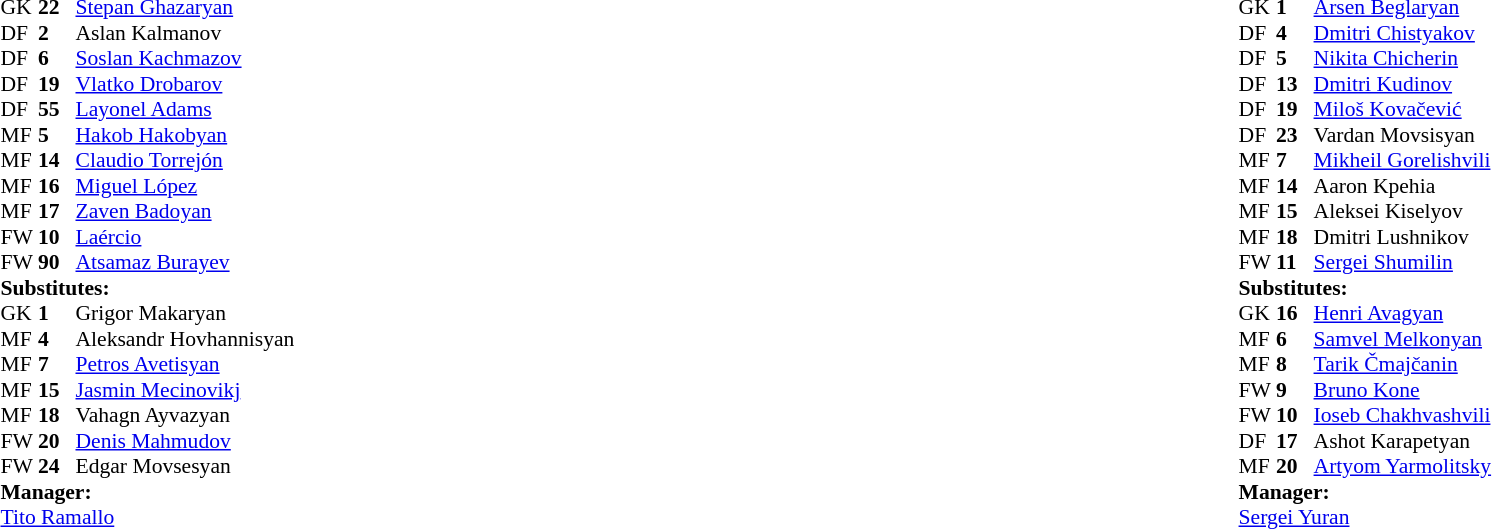<table style="width:100%">
<tr>
<td style="vertical-align:top;width:40%"><br><table style="font-size:90%" cellspacing="0" cellpadding="0">
<tr>
<th width=25></th>
<th width=25></th>
</tr>
<tr>
<td>GK</td>
<td><strong>22</strong></td>
<td> <a href='#'>Stepan Ghazaryan</a></td>
</tr>
<tr>
<td>DF</td>
<td><strong>2</strong></td>
<td> Aslan Kalmanov</td>
</tr>
<tr>
<td>DF</td>
<td><strong>6</strong></td>
<td> <a href='#'>Soslan Kachmazov</a></td>
<td></td>
<td></td>
</tr>
<tr>
<td>DF</td>
<td><strong>19</strong></td>
<td> <a href='#'>Vlatko Drobarov</a></td>
<td></td>
</tr>
<tr>
<td>DF</td>
<td><strong>55</strong></td>
<td> <a href='#'>Layonel Adams</a></td>
</tr>
<tr>
<td>MF</td>
<td><strong>5</strong></td>
<td> <a href='#'>Hakob Hakobyan</a></td>
</tr>
<tr>
<td>MF</td>
<td><strong>14</strong></td>
<td> <a href='#'>Claudio Torrejón</a></td>
<td></td>
</tr>
<tr>
<td>MF</td>
<td><strong>16</strong></td>
<td> <a href='#'>Miguel López</a></td>
<td></td>
<td></td>
</tr>
<tr>
<td>MF</td>
<td><strong>17</strong></td>
<td> <a href='#'>Zaven Badoyan</a></td>
<td></td>
<td></td>
</tr>
<tr>
<td>FW</td>
<td><strong>10</strong></td>
<td> <a href='#'>Laércio</a></td>
</tr>
<tr>
<td>FW</td>
<td><strong>90</strong></td>
<td> <a href='#'>Atsamaz Burayev</a></td>
<td></td>
<td></td>
</tr>
<tr>
<td colspan="4"><strong>Substitutes:</strong></td>
</tr>
<tr>
<td>GK</td>
<td><strong>1</strong></td>
<td> Grigor Makaryan</td>
</tr>
<tr>
<td>MF</td>
<td><strong>4</strong></td>
<td> Aleksandr Hovhannisyan</td>
</tr>
<tr>
<td>MF</td>
<td><strong>7</strong></td>
<td> <a href='#'>Petros Avetisyan</a></td>
</tr>
<tr>
<td>MF</td>
<td><strong>15</strong></td>
<td> <a href='#'>Jasmin Mecinovikj</a></td>
<td></td>
<td></td>
</tr>
<tr>
<td>MF</td>
<td><strong>18</strong></td>
<td> Vahagn Ayvazyan</td>
<td></td>
<td></td>
</tr>
<tr>
<td>FW</td>
<td><strong>20</strong></td>
<td> <a href='#'>Denis Mahmudov</a></td>
<td></td>
<td></td>
</tr>
<tr>
<td>FW</td>
<td><strong>24</strong></td>
<td> Edgar Movsesyan</td>
<td></td>
<td></td>
</tr>
<tr>
<td colspan="4"><strong>Manager:</strong></td>
</tr>
<tr>
<td colspan="4"> <a href='#'>Tito Ramallo</a></td>
</tr>
</table>
</td>
<td style="vertical-align:top; width:50%"><br><table cellspacing="0" cellpadding="0" style="font-size:90%; margin:auto">
<tr>
<th width=25></th>
<th width=25></th>
</tr>
<tr>
<td>GK</td>
<td><strong>1</strong></td>
<td> <a href='#'>Arsen Beglaryan</a></td>
</tr>
<tr>
<td>DF</td>
<td><strong>4</strong></td>
<td> <a href='#'>Dmitri Chistyakov</a></td>
<td></td>
</tr>
<tr>
<td>DF</td>
<td><strong>5</strong></td>
<td> <a href='#'>Nikita Chicherin</a></td>
</tr>
<tr>
<td>DF</td>
<td><strong>13</strong></td>
<td> <a href='#'>Dmitri Kudinov</a></td>
</tr>
<tr>
<td>DF</td>
<td><strong>19</strong></td>
<td> <a href='#'>Miloš Kovačević</a></td>
<td></td>
</tr>
<tr>
<td>DF</td>
<td><strong>23</strong></td>
<td> Vardan Movsisyan</td>
<td></td>
<td></td>
</tr>
<tr>
<td>MF</td>
<td><strong>7</strong></td>
<td> <a href='#'>Mikheil Gorelishvili</a></td>
<td></td>
<td></td>
</tr>
<tr>
<td>MF</td>
<td><strong>14</strong></td>
<td> Aaron Kpehia</td>
<td></td>
</tr>
<tr>
<td>MF</td>
<td><strong>15</strong></td>
<td> Aleksei Kiselyov</td>
</tr>
<tr>
<td>MF</td>
<td><strong>18</strong></td>
<td> Dmitri Lushnikov</td>
<td></td>
</tr>
<tr>
<td>FW</td>
<td><strong>11</strong></td>
<td> <a href='#'>Sergei Shumilin</a></td>
<td></td>
<td></td>
</tr>
<tr>
<td colspan="4"><strong>Substitutes:</strong></td>
</tr>
<tr>
<td>GK</td>
<td><strong>16</strong></td>
<td> <a href='#'>Henri Avagyan</a></td>
</tr>
<tr>
<td>MF</td>
<td><strong>6</strong></td>
<td> <a href='#'>Samvel Melkonyan</a></td>
<td></td>
<td></td>
</tr>
<tr>
<td>MF</td>
<td><strong>8</strong></td>
<td> <a href='#'>Tarik Čmajčanin</a></td>
</tr>
<tr>
<td>FW</td>
<td><strong>9</strong></td>
<td> <a href='#'>Bruno Kone</a></td>
<td></td>
<td></td>
</tr>
<tr>
<td>FW</td>
<td><strong>10</strong></td>
<td> <a href='#'>Ioseb Chakhvashvili</a></td>
<td></td>
<td></td>
</tr>
<tr>
<td>DF</td>
<td><strong>17</strong></td>
<td> Ashot Karapetyan</td>
</tr>
<tr>
<td>MF</td>
<td><strong>20</strong></td>
<td> <a href='#'>Artyom Yarmolitsky</a></td>
</tr>
<tr>
<td colspan="4"><strong>Manager:</strong></td>
</tr>
<tr>
<td colspan="4"> <a href='#'>Sergei Yuran</a></td>
</tr>
</table>
</td>
</tr>
</table>
